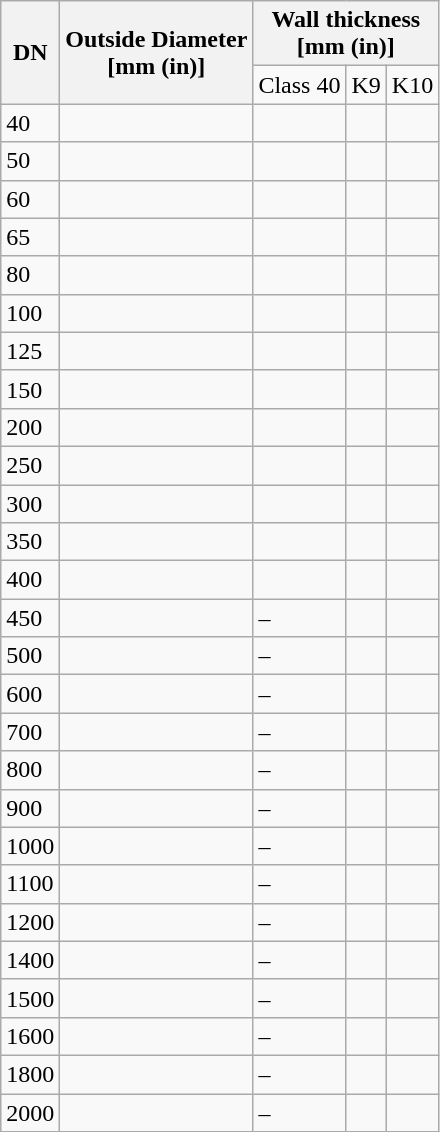<table class="wikitable" border="1" align="left">
<tr>
<th rowspan = "2">DN</th>
<th rowspan = "2">Outside Diameter<br> [mm (in)]</th>
<th colspan = "3">Wall thickness<br> [mm (in)]</th>
</tr>
<tr>
<td>Class 40</td>
<td>K9</td>
<td>K10</td>
</tr>
<tr>
<td>40</td>
<td></td>
<td></td>
<td></td>
<td></td>
</tr>
<tr>
<td>50</td>
<td></td>
<td></td>
<td></td>
<td></td>
</tr>
<tr>
<td>60</td>
<td></td>
<td></td>
<td></td>
<td></td>
</tr>
<tr>
<td>65</td>
<td></td>
<td></td>
<td></td>
<td></td>
</tr>
<tr>
<td>80</td>
<td></td>
<td></td>
<td></td>
<td></td>
</tr>
<tr>
<td>100</td>
<td></td>
<td></td>
<td></td>
<td></td>
</tr>
<tr>
<td>125</td>
<td></td>
<td></td>
<td></td>
<td></td>
</tr>
<tr>
<td>150</td>
<td></td>
<td></td>
<td></td>
<td></td>
</tr>
<tr>
<td>200</td>
<td></td>
<td></td>
<td></td>
<td></td>
</tr>
<tr>
<td>250</td>
<td></td>
<td></td>
<td></td>
<td></td>
</tr>
<tr>
<td>300</td>
<td></td>
<td></td>
<td></td>
<td></td>
</tr>
<tr>
<td>350</td>
<td></td>
<td></td>
<td></td>
<td></td>
</tr>
<tr>
<td>400</td>
<td></td>
<td></td>
<td></td>
<td></td>
</tr>
<tr>
<td>450</td>
<td></td>
<td>–</td>
<td></td>
<td></td>
</tr>
<tr>
<td>500</td>
<td></td>
<td>–</td>
<td></td>
<td></td>
</tr>
<tr>
<td>600</td>
<td></td>
<td>–</td>
<td></td>
<td></td>
</tr>
<tr>
<td>700</td>
<td></td>
<td>–</td>
<td></td>
<td></td>
</tr>
<tr>
<td>800</td>
<td></td>
<td>–</td>
<td></td>
<td></td>
</tr>
<tr>
<td>900</td>
<td></td>
<td>–</td>
<td></td>
<td></td>
</tr>
<tr>
<td>1000</td>
<td></td>
<td>–</td>
<td></td>
<td></td>
</tr>
<tr>
<td>1100</td>
<td></td>
<td>–</td>
<td></td>
<td></td>
</tr>
<tr>
<td>1200</td>
<td></td>
<td>–</td>
<td></td>
<td></td>
</tr>
<tr>
<td>1400</td>
<td></td>
<td>–</td>
<td></td>
<td></td>
</tr>
<tr>
<td>1500</td>
<td></td>
<td>–</td>
<td></td>
<td></td>
</tr>
<tr>
<td>1600</td>
<td></td>
<td>–</td>
<td></td>
<td></td>
</tr>
<tr>
<td>1800</td>
<td></td>
<td>–</td>
<td></td>
<td></td>
</tr>
<tr>
<td>2000</td>
<td></td>
<td>–</td>
<td></td>
<td></td>
</tr>
</table>
